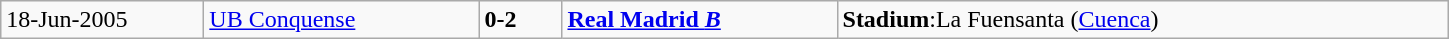<table class="wikitable">
<tr>
<td style="width:8em">18-Jun-2005</td>
<td style="width:11em"><a href='#'>UB Conquense</a></td>
<td style="width:3em"><strong>0-2</strong></td>
<td style="width:11em"><strong><a href='#'>Real Madrid <em>B</em></a> </strong></td>
<td style="width:25em"><strong>Stadium</strong>:La Fuensanta (<a href='#'>Cuenca</a>)</td>
</tr>
</table>
